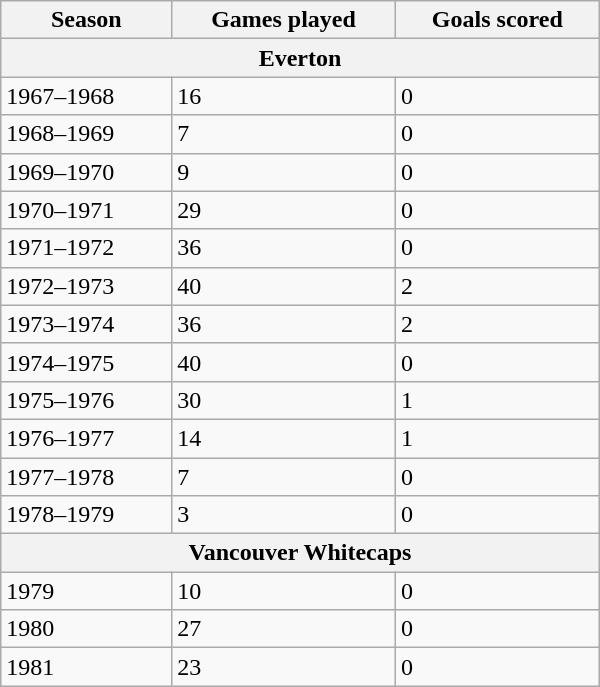<table class="wikitable" border="1" width="400px">
<tr>
<th>Season</th>
<th>Games played</th>
<th>Goals scored</th>
</tr>
<tr>
<th colspan="3">Everton</th>
</tr>
<tr>
<td>1967–1968</td>
<td>16</td>
<td>0</td>
</tr>
<tr>
<td>1968–1969</td>
<td>7</td>
<td>0</td>
</tr>
<tr>
<td>1969–1970</td>
<td>9</td>
<td>0</td>
</tr>
<tr>
<td>1970–1971</td>
<td>29</td>
<td>0</td>
</tr>
<tr>
<td>1971–1972</td>
<td>36</td>
<td>0</td>
</tr>
<tr>
<td>1972–1973</td>
<td>40</td>
<td>2</td>
</tr>
<tr>
<td>1973–1974</td>
<td>36</td>
<td>2</td>
</tr>
<tr>
<td>1974–1975</td>
<td>40</td>
<td>0</td>
</tr>
<tr>
<td>1975–1976</td>
<td>30</td>
<td>1</td>
</tr>
<tr>
<td>1976–1977</td>
<td>14</td>
<td>1</td>
</tr>
<tr>
<td>1977–1978</td>
<td>7</td>
<td>0</td>
</tr>
<tr>
<td>1978–1979</td>
<td>3</td>
<td>0</td>
</tr>
<tr>
<th colspan="3">Vancouver Whitecaps</th>
</tr>
<tr>
<td>1979</td>
<td>10</td>
<td>0</td>
</tr>
<tr>
<td>1980</td>
<td>27</td>
<td>0</td>
</tr>
<tr>
<td>1981</td>
<td>23</td>
<td>0</td>
</tr>
</table>
